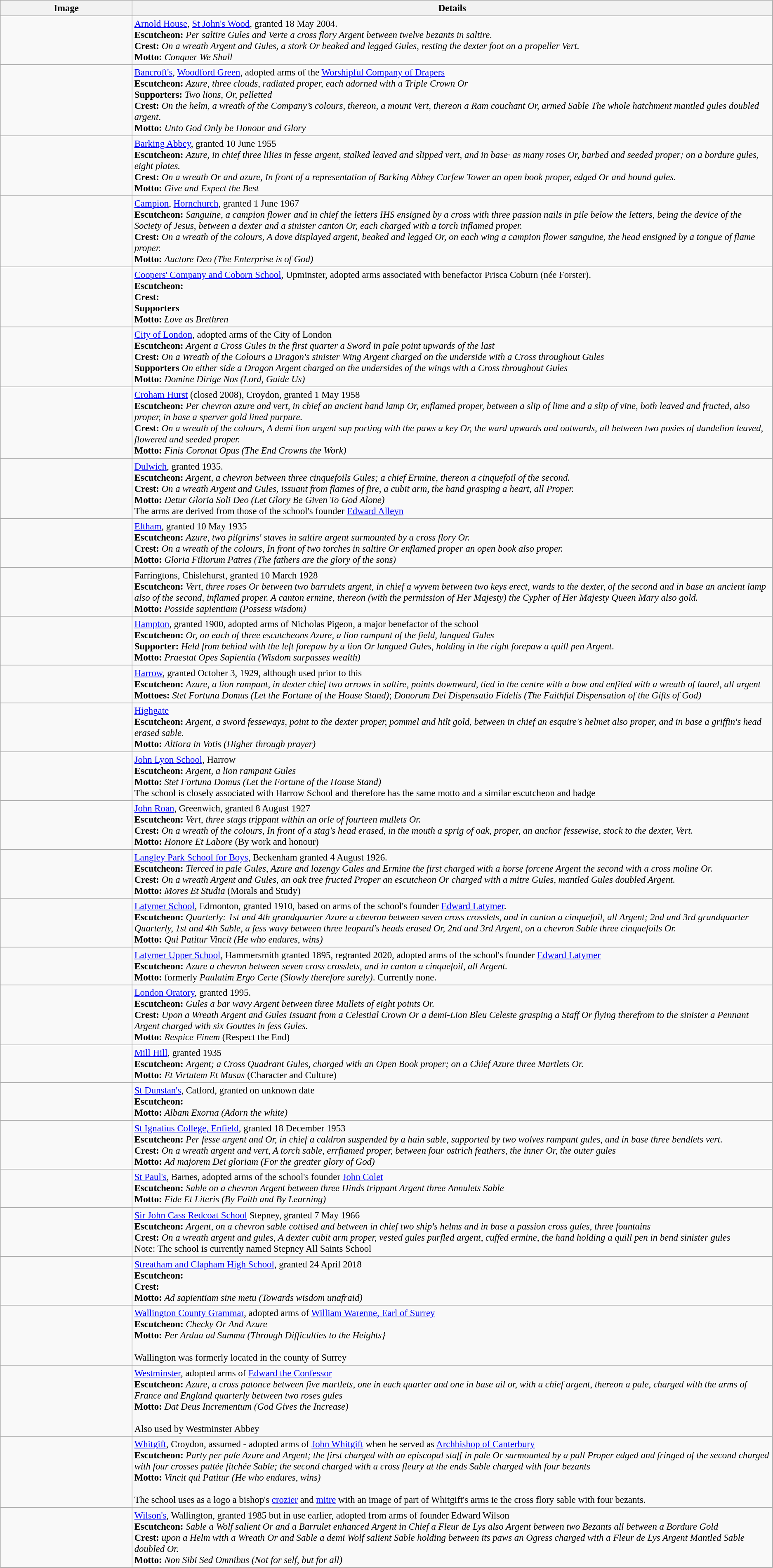<table class=wikitable style=font-size:95%>
<tr style="vertical-align:top; text-align:center;">
<th style="width:206px;">Image</th>
<th>Details</th>
</tr>
<tr valign=top>
<td align=center></td>
<td><a href='#'>Arnold House</a>, <a href='#'>St John's Wood</a>, granted 18 May 2004.<br><strong>Escutcheon:</strong> <em>Per saltire Gules and Verte a cross flory Argent between twelve bezants in saltire.</em><br>
<strong>Crest:</strong> <em>On a wreath Argent and Gules, a stork Or beaked and legged Gules, resting the dexter foot on a propeller Vert.</em><br>
<strong>Motto:</strong> <em>Conquer We Shall</em> </td>
</tr>
<tr valign=top>
<td align=center></td>
<td><a href='#'>Bancroft's</a>, <a href='#'>Woodford Green</a>, adopted arms of the <a href='#'>Worshipful Company of Drapers</a><br><strong>Escutcheon:</strong> <em>Azure, three clouds, radiated proper, each adorned with a Triple Crown Or</em><br>
<strong>Supporters:</strong> <em>Two lions, Or, pelletted</em><br> 
<strong>Crest:</strong> <em>On the helm, a wreath of the Company’s colours, thereon, a mount Vert, thereon a Ram couchant Or, armed Sable The whole hatchment mantled gules doubled argent</em>.<br>
<strong>Motto:</strong> <em>Unto God Only be Honour and Glory</em></td>
</tr>
<tr valign=top>
<td align=center></td>
<td><a href='#'>Barking Abbey</a>, granted 10 June 1955<br><strong>Escutcheon:</strong> <em>Azure, in chief three lilies in fesse argent, stalked leaved and slipped vert, and in base· as many roses Or, barbed and seeded proper; on a bordure gules, eight plates.</em><br>
<strong>Crest:</strong> <em>On a wreath Or and azure, In front of a representation of Barking Abbey Curfew Tower an open book proper, edged Or and bound gules.</em> <br>
<strong>Motto:</strong> <em> Give and Expect the Best</em></td>
</tr>
<tr valign=top>
<td align=center></td>
<td><a href='#'>Campion</a>, <a href='#'>Hornchurch</a>, granted 1 June 1967<br><strong>Escutcheon:</strong> <em>Sanguine, a campion flower and in chief the letters IHS ensigned by a cross with three passion nails in pile below the letters, being the device of the Society of Jesus, between a dexter and a sinister canton Or, each charged with a torch inflamed proper.</em><br>
<strong>Crest:</strong> <em>On a wreath of the colours, A dove displayed argent, beaked and legged Or, on each wing a campion flower sanguine, the head ensigned by a tongue of flame proper.</em><br>
<strong>Motto:</strong> <em>Auctore Deo (The Enterprise is of God)</em></td>
</tr>
<tr valign=top>
<td align=center></td>
<td><a href='#'>Coopers' Company and Coborn School</a>, Upminster, adopted arms associated with benefactor Prisca Coburn (née Forster).<br><strong>Escutcheon:</strong> <em> </em><br>
<strong>Crest:</strong> <em> </em><br>
<strong>Supporters</strong> <em> </em><br>
<strong>Motto:</strong> <em>Love as Brethren</em></td>
</tr>
<tr valign=top>
<td align=center></td>
<td><a href='#'>City of London</a>, adopted arms of the City of London<br><strong>Escutcheon:</strong> <em>Argent a Cross Gules in the first quarter a Sword in pale point upwards of the last</em><br>
<strong>Crest:</strong> <em>On a Wreath of the Colours a Dragon's sinister Wing Argent charged on the underside with a Cross throughout Gules</em><br>
<strong>Supporters</strong> <em>On either side a Dragon Argent charged on the undersides of the wings with a Cross throughout Gules</em><br>
<strong>Motto:</strong> <em>Domine Dirige Nos (Lord, Guide Us)</em></td>
</tr>
<tr valign=top>
<td align=center></td>
<td><a href='#'>Croham Hurst</a> (closed 2008), Croydon, granted 1 May 1958<br><strong>Escutcheon:</strong> <em>Per chevron azure and vert, in chief an ancient hand lamp Or, enflamed proper, between a slip of lime and a slip of vine, both leaved and fructed, also proper, in base a sperver gold lined purpure.</em><br>
<strong>Crest:</strong> <em>On a wreath of the colours, A demi lion argent sup porting with the paws a key Or, the ward upwards and outwards, all between two posies of dandelion leaved, flowered and seeded proper.</em><br>
<strong>Motto:</strong> <em>Finis Coronat Opus (The End Crowns the Work)</em></td>
</tr>
<tr valign=top>
<td align=center></td>
<td><a href='#'>Dulwich</a>, granted 1935.<br><strong>Escutcheon:</strong> <em> Argent, a chevron between three cinquefoils Gules; a chief Ermine, thereon a cinquefoil of the second.</em><br>
<strong>Crest:</strong> <em>On a wreath Argent and Gules, issuant from flames of fire, a cubit arm, the hand grasping a heart, all Proper.</em><br>
<strong>Motto:</strong> <em>Detur Gloria Soli Deo (Let Glory Be Given To God Alone)</em><br>The arms are derived from those of the school's founder <a href='#'>Edward Alleyn</a></td>
</tr>
<tr valign=top>
<td align=center></td>
<td><a href='#'>Eltham</a>, granted 10 May 1935<br><strong>Escutcheon:</strong> <em>Azure, two pilgrims' staves in saltire argent surmounted by a cross flory Or.</em><br>
<strong>Crest:</strong> <em>On a wreath of the colours, In front of two torches in saltire Or enflamed proper an open book also proper.</em><br>
<strong>Motto:</strong> <em>Gloria Filiorum Patres (The fathers are the glory of the sons)</em></td>
</tr>
<tr valign=top>
<td align=center></td>
<td>Farringtons, Chislehurst, granted 10 March 1928<br><strong>Escutcheon:</strong> <em>Vert, three roses Or between two barrulets argent, in chief a wyvem between two keys erect, wards to the dexter, of the second and in base an ancient lamp also of the second, inflamed proper. A canton ermine, thereon (with the permission of Her Majesty) the Cypher of Her Majesty Queen Mary also gold.</em><br>
<strong>Motto:</strong> <em>Posside sapientiam (Possess wisdom)</em></td>
</tr>
<tr valign=top>
<td align=center></td>
<td><a href='#'>Hampton</a>, granted 1900, adopted arms of Nicholas Pigeon, a major benefactor of the school<br><strong>Escutcheon:</strong> <em>Or, on each of three escutcheons Azure, a lion rampant of the field, langued Gules</em><br>
<strong>Supporter:</strong> <em>Held from behind with the left forepaw by a lion Or langued Gules, holding in the right forepaw a quill pen Argent</em>.<br>
<strong>Motto:</strong> <em>Praestat Opes Sapientia (Wisdom surpasses wealth)</em></td>
</tr>
<tr valign=top>
<td align=center></td>
<td><a href='#'>Harrow</a>, granted October 3, 1929, although used prior to this<br><strong>Escutcheon:</strong> <em>Azure, a lion rampant, in dexter chief two arrows in saltire, points downward, tied in the centre with a bow and enfiled with a wreath of laurel, all argent</em><br>
<strong>Mottoes:</strong> <em>Stet Fortuna Domus (Let the Fortune of the House Stand)</em>; <em>Donorum Dei Dispensatio Fidelis (The Faithful Dispensation of the Gifts of God)</em></td>
</tr>
<tr valign=top>
<td align=center></td>
<td><a href='#'>Highgate</a><br><strong>Escutcheon:</strong> <em>Argent, a sword fesseways, point to the dexter proper, pommel and hilt gold, between in chief an esquire's helmet also proper, and in base a griffin's head erased sable.</em><br>
<strong>Motto:</strong> <em>Altiora in Votis (Higher through prayer)</em></td>
</tr>
<tr valign=top>
<td align=center></td>
<td><a href='#'>John Lyon School</a>, Harrow<br><strong>Escutcheon:</strong> <em>Argent, a lion rampant Gules</em><br>
<strong>Motto:</strong> <em>Stet Fortuna Domus (Let the Fortune of the House Stand)</em><br>The school is closely associated with Harrow School and therefore has the same motto and a similar escutcheon and badge</td>
</tr>
<tr valign=top>
<td align=center></td>
<td><a href='#'>John Roan</a>, Greenwich, granted 8 August 1927<br><strong>Escutcheon:</strong> <em>Vert, three stags trippant within an orle of fourteen mullets Or.</em><br>
<strong>Crest:</strong> <em>On a wreath of the colours, In front of a stag's head erased, in the mouth a sprig of oak, proper, an anchor fessewise, stock to the dexter, Vert.</em><br>
<strong>Motto:</strong> <em>Honore Et Labore</em>  (By work and honour)</td>
</tr>
<tr valign=top>
<td align=center></td>
<td><a href='#'>Langley Park School for Boys</a>, Beckenham granted 4 August 1926.<br><strong>Escutcheon:</strong> <em>Tierced in pale Gules, Azure and lozengy Gules and Ermine the first charged with a horse forcene Argent the second with a cross moline Or.</em><br>
<strong>Crest:</strong> <em>On a wreath Argent and Gules, an oak tree fructed Proper an escutcheon Or charged with a mitre Gules, mantled Gules doubled Argent.</em><br>
<strong>Motto:</strong> <em>Mores Et Studia</em>  (Morals and Study)</td>
</tr>
<tr>
<td align=center></td>
<td><a href='#'>Latymer School</a>, Edmonton, granted 1910, based on arms of the school's founder <a href='#'>Edward Latymer</a>.<br><strong>Escutcheon:</strong> <em>Quarterly: 1st and 4th grandquarter Azure a chevron between seven cross crosslets, and in canton a cinquefoil, all Argent; 2nd and 3rd grandquarter Quarterly, 1st and 4th Sable, a fess wavy between three leopard's heads erased Or, 2nd and 3rd Argent, on a chevron Sable three cinquefoils Or.</em><br>
<strong>Motto:</strong> <em>Qui Patitur Vincit (He who endures, wins)</em></td>
</tr>
<tr valign=top>
<td align=center></td>
<td><a href='#'>Latymer Upper School</a>, Hammersmith granted 1895, regranted 2020, adopted arms of the school's founder <a href='#'>Edward Latymer</a><br><strong>Escutcheon:</strong> <em>Azure a chevron between seven cross crosslets, and in canton a cinquefoil, all Argent.</em><br>
<strong>Motto:</strong> formerly <em>Paulatim Ergo Certe (Slowly therefore surely)</em>. Currently none.</td>
</tr>
<tr valign=top>
<td align=center></td>
<td><a href='#'>London Oratory</a>, granted 1995.<br><strong>Escutcheon:</strong> <em>Gules a bar wavy Argent between three Mullets of eight points Or.</em><br>
<strong>Crest:</strong> <em>Upon a Wreath Argent and Gules Issuant from a Celestial Crown Or a demi-Lion Bleu Celeste grasping a Staff Or flying therefrom to the sinister a Pennant Argent charged with six Gouttes in fess Gules.</em><br>
<strong>Motto:</strong> <em>Respice Finem</em>  (Respect the End)</td>
</tr>
<tr valign=top>
<td align=center></td>
<td><a href='#'>Mill Hill</a>, granted 1935<br><strong>Escutcheon:</strong> <em>Argent; a Cross Quadrant Gules, charged with an Open Book proper; on a Chief Azure three Martlets Or.</em><br>
<strong>Motto:</strong> <em>Et Virtutem Et Musas</em>  (Character and Culture)</td>
</tr>
<tr valign=top>
<td align=center></td>
<td><a href='#'>St Dunstan's</a>, Catford, granted on unknown date<br><strong>Escutcheon:</strong> <em> </em><br>
<strong>Motto:</strong> <em>Albam Exorna (Adorn the white)</em></td>
</tr>
<tr valign=top>
<td align=center></td>
<td><a href='#'>St Ignatius College, Enfield</a>, granted 18 December 1953<br><strong>Escutcheon:</strong> <em>Per fesse argent and Or, in chief a caldron suspended by a hain sable, supported by two wolves rampant gules, and in base three bendlets vert.</em><br>
<strong>Crest:</strong> <em>On a wreath argent and vert, A torch sable, errfiamed proper, between four ostrich feathers, the inner Or, the outer gules</em><br>
<strong>Motto:</strong> <em>Ad majorem Dei gloriam (For the greater glory of God)</em></td>
</tr>
<tr valign=top>
<td align=center></td>
<td><a href='#'>St Paul's</a>, Barnes, adopted arms of the school's founder <a href='#'>John Colet</a><br><strong>Escutcheon:</strong> <em>Sable on a chevron Argent between three Hinds trippant Argent three Annulets Sable</em><br>
<strong>Motto:</strong> <em>Fide Et Literis (By Faith and By Learning)</em></td>
</tr>
<tr valign=top>
<td align=center></td>
<td><a href='#'>Sir John Cass Redcoat School</a> Stepney, granted 7 May 1966<br><strong>Escutcheon:</strong> <em>Argent, on a chevron sable cottised and between in chief two ship's helms and in base a passion cross gules, three fountains</em><br>
<strong>Crest:</strong> <em>On a wreath argent and gules, A dexter cubit arm proper, vested gules purfled argent, cuffed ermine, the hand holding a quill pen in bend sinister gules</em><br>
Note: The school is currently named Stepney All Saints School</td>
</tr>
<tr valign=top>
<td align=center></td>
<td><a href='#'>Streatham and Clapham High School</a>, granted 24 April 2018<br><strong>Escutcheon:</strong> <br>
<strong>Crest:</strong> <br>
<strong>Motto:</strong> <em>Ad sapientiam sine metu (Towards wisdom unafraid)</em></td>
</tr>
<tr valign=top>
<td align=center></td>
<td><a href='#'>Wallington County Grammar</a>, adopted arms of <a href='#'>William Warenne, Earl of Surrey</a><br><strong>Escutcheon:</strong> <em>Checky Or And Azure</em><br>
<strong>Motto:</strong> <em>Per Ardua ad Summa (Through Difficulties to the Heights}</em><br><br>Wallington was formerly located in the county of Surrey</td>
</tr>
<tr valign=top>
<td align=center></td>
<td><a href='#'>Westminster</a>, adopted arms of <a href='#'>Edward the Confessor</a><br><strong>Escutcheon:</strong> <em>Azure, a cross patonce between five martlets, one in each quarter and one in base ail or, with a chief argent, thereon a pale, charged with the arms of France and England quarterly between two roses gules</em><br>
<strong>Motto:</strong> <em>Dat Deus Incrementum (God Gives the Increase)</em><br><br>Also used by Westminster Abbey</td>
</tr>
<tr valign=top>
<td align=center></td>
<td><a href='#'>Whitgift</a>, Croydon, assumed - adopted arms of <a href='#'>John Whitgift</a> when he served as <a href='#'>Archbishop of Canterbury</a><br><strong>Escutcheon:</strong> <em>Party per pale Azure and Argent; the first charged with an episcopal staff in pale Or surmounted by a pall Proper edged and fringed of the second charged with four crosses pattée fitchée Sable; the second charged with a cross fleury at the ends Sable charged with four bezants</em><br>
<strong>Motto:</strong> <em>Vincit qui Patitur (He who endures, wins)</em><br><br>The school uses as a logo a bishop's <a href='#'>crozier</a> and <a href='#'>mitre</a> with an image of part of Whitgift's arms ie the cross flory sable with four bezants.</td>
</tr>
<tr valign=top>
<td align=center></td>
<td><a href='#'>Wilson's</a>, Wallington, granted 1985 but in use earlier, adopted from arms of founder Edward Wilson<br><strong>Escutcheon:</strong> <em>Sable a Wolf salient Or and a Barrulet enhanced Argent in Chief a Fleur de Lys also Argent between two Bezants all between a Bordure Gold</em><br>
<strong>Crest:</strong> <em>upon a Helm with a Wreath Or and Sable a demi Wolf salient Sable holding between its paws an Ogress charged with a Fleur de Lys Argent Mantled Sable doubled Or.</em><br>
<strong>Motto:</strong> <em>Non Sibi Sed Omnibus (Not for self, but for all)</em><br></td>
</tr>
</table>
